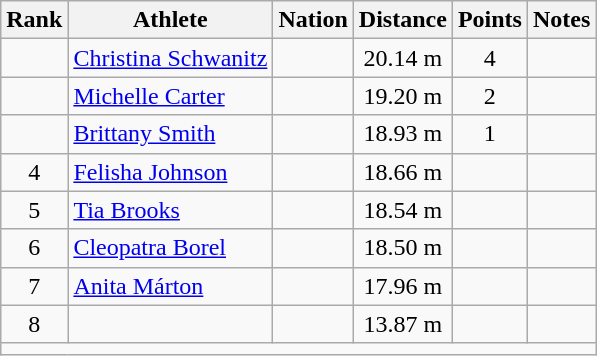<table class="wikitable sortable" style="text-align:center;">
<tr>
<th scope="col" style="width: 10px;">Rank</th>
<th scope="col">Athlete</th>
<th scope="col">Nation</th>
<th scope="col">Distance</th>
<th scope="col">Points</th>
<th scope="col">Notes</th>
</tr>
<tr>
<td></td>
<td align="left"><a href='#'>Christina Schwanitz</a></td>
<td align="left"></td>
<td>20.14 m</td>
<td>4</td>
<td></td>
</tr>
<tr>
<td></td>
<td align="left"><a href='#'>Michelle Carter</a></td>
<td align="left"></td>
<td>19.20 m</td>
<td>2</td>
<td></td>
</tr>
<tr>
<td></td>
<td align="left"><a href='#'>Brittany Smith</a></td>
<td align="left"></td>
<td>18.93 m</td>
<td>1</td>
<td></td>
</tr>
<tr>
<td>4</td>
<td align="left"><a href='#'>Felisha Johnson</a></td>
<td align="left"></td>
<td>18.66 m</td>
<td></td>
<td></td>
</tr>
<tr>
<td>5</td>
<td align="left"><a href='#'>Tia Brooks</a></td>
<td align="left"></td>
<td>18.54 m</td>
<td></td>
<td></td>
</tr>
<tr>
<td>6</td>
<td align="left"><a href='#'>Cleopatra Borel</a></td>
<td align="left"></td>
<td>18.50 m</td>
<td></td>
<td></td>
</tr>
<tr>
<td>7</td>
<td align="left"><a href='#'>Anita Márton</a></td>
<td align="left"></td>
<td>17.96 m</td>
<td></td>
<td></td>
</tr>
<tr>
<td>8</td>
<td align="left"></td>
<td align="left"></td>
<td>13.87 m</td>
<td></td>
<td></td>
</tr>
<tr class="sortbottom">
<td colspan="6"></td>
</tr>
</table>
